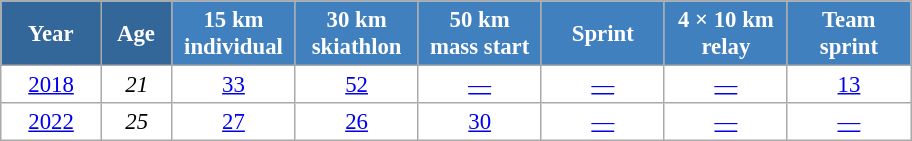<table class="wikitable" style="font-size:95%; text-align:center; border:grey solid 1px; border-collapse:collapse; background:#ffffff;">
<tr>
<th style="background-color:#369; color:white; width:60px;"> Year </th>
<th style="background-color:#369; color:white; width:40px;"> Age </th>
<th style="background-color:#4180be; color:white; width:75px;"> 15 km <br> individual </th>
<th style="background-color:#4180be; color:white; width:75px;"> 30 km <br> skiathlon </th>
<th style="background-color:#4180be; color:white; width:75px;"> 50 km <br> mass start </th>
<th style="background-color:#4180be; color:white; width:75px;"> Sprint </th>
<th style="background-color:#4180be; color:white; width:75px;"> 4 × 10 km <br> relay </th>
<th style="background-color:#4180be; color:white; width:75px;"> Team <br> sprint </th>
</tr>
<tr>
<td><a href='#'>2018</a></td>
<td><em>21</em></td>
<td><a href='#'>33</a></td>
<td><a href='#'>52</a></td>
<td><a href='#'>—</a></td>
<td><a href='#'>—</a></td>
<td><a href='#'>—</a></td>
<td><a href='#'>13</a></td>
</tr>
<tr>
<td><a href='#'>2022</a></td>
<td><em>25</em></td>
<td><a href='#'>27</a></td>
<td><a href='#'>26</a></td>
<td><a href='#'>30</a></td>
<td><a href='#'>—</a></td>
<td><a href='#'>—</a></td>
<td><a href='#'>—</a></td>
</tr>
</table>
